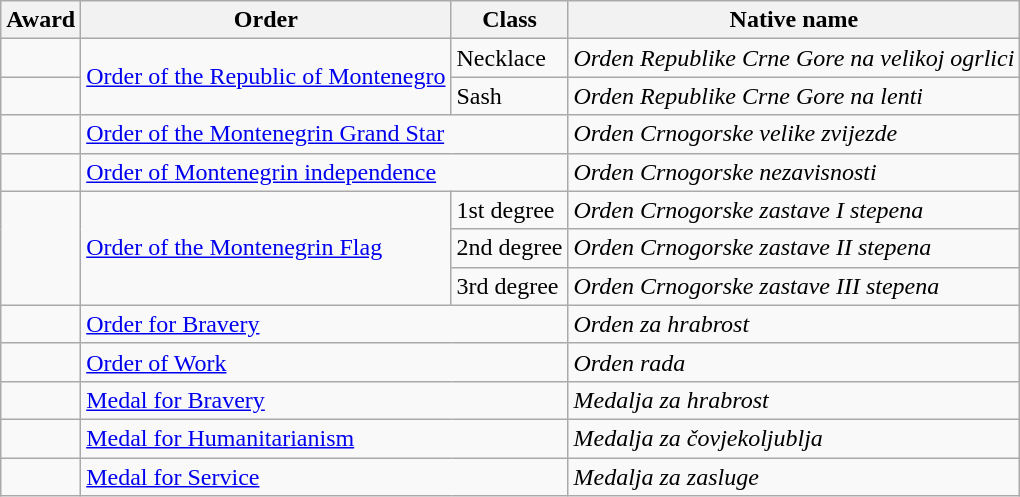<table class="wikitable">
<tr>
<th>Award</th>
<th>Order</th>
<th>Class</th>
<th>Native name</th>
</tr>
<tr>
<td></td>
<td rowspan="2"><a href='#'>Order of the Republic of Montenegro</a></td>
<td>Necklace</td>
<td><em>Orden Republike Crne Gore na velikoj ogrlici</em></td>
</tr>
<tr>
<td></td>
<td>Sash</td>
<td><em>Orden Republike Crne Gore na lenti</em></td>
</tr>
<tr>
<td></td>
<td colspan="2"><a href='#'>Order of the Montenegrin Grand Star</a></td>
<td><em>Orden Crnogorske velike zvijezde</em></td>
</tr>
<tr>
<td></td>
<td colspan="2"><a href='#'>Order of Montenegrin independence</a></td>
<td><em>Orden Crnogorske nezavisnosti</em></td>
</tr>
<tr>
<td rowspan="3"></td>
<td rowspan="3"><a href='#'>Order of the Montenegrin Flag</a></td>
<td>1st degree</td>
<td><em>Orden Crnogorske zastave I stepena</em></td>
</tr>
<tr>
<td>2nd degree</td>
<td><em>Orden Crnogorske zastave II stepena</em></td>
</tr>
<tr>
<td>3rd degree</td>
<td><em>Orden Crnogorske zastave III stepena</em></td>
</tr>
<tr>
<td></td>
<td colspan="2"><a href='#'>Order for Bravery</a></td>
<td><em>Orden za hrabrost</em></td>
</tr>
<tr>
<td></td>
<td colspan="2"><a href='#'>Order of Work</a></td>
<td><em>Orden rada</em></td>
</tr>
<tr>
<td></td>
<td colspan="2"><a href='#'>Medal for Bravery</a></td>
<td><em>Medalja za hrabrost</em></td>
</tr>
<tr>
<td></td>
<td colspan="2"><a href='#'>Medal for Humanitarianism</a></td>
<td><em>Medalja za čovjekoljublja</em></td>
</tr>
<tr>
<td></td>
<td colspan="2"><a href='#'>Medal for Service</a></td>
<td><em>Medalja za zasluge</em></td>
</tr>
</table>
